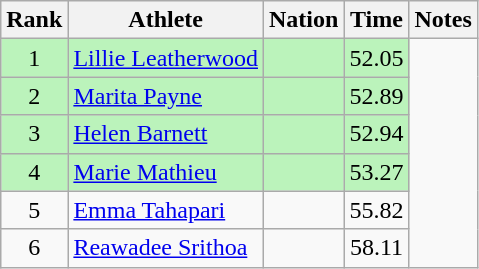<table class="wikitable sortable" style="text-align:center">
<tr>
<th>Rank</th>
<th>Athlete</th>
<th>Nation</th>
<th>Time</th>
<th>Notes</th>
</tr>
<tr style="background:#bbf3bb;">
<td>1</td>
<td align=left><a href='#'>Lillie Leatherwood</a></td>
<td align=left></td>
<td>52.05</td>
</tr>
<tr style="background:#bbf3bb;">
<td>2</td>
<td align=left><a href='#'>Marita Payne</a></td>
<td align=left></td>
<td>52.89</td>
</tr>
<tr style="background:#bbf3bb;">
<td>3</td>
<td align=left><a href='#'>Helen Barnett</a></td>
<td align=left></td>
<td>52.94</td>
</tr>
<tr style="background:#bbf3bb;">
<td>4</td>
<td align=left><a href='#'>Marie Mathieu</a></td>
<td align=left></td>
<td>53.27</td>
</tr>
<tr>
<td>5</td>
<td align=left><a href='#'>Emma Tahapari</a></td>
<td align=left></td>
<td>55.82</td>
</tr>
<tr>
<td>6</td>
<td align=left><a href='#'>Reawadee Srithoa</a></td>
<td align=left></td>
<td>58.11</td>
</tr>
</table>
